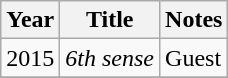<table class="wikitable sortable">
<tr>
<th>Year</th>
<th>Title</th>
<th class="unsortable">Notes</th>
</tr>
<tr>
<td>2015</td>
<td><em>6th sense</em></td>
<td>Guest</td>
</tr>
<tr>
</tr>
</table>
